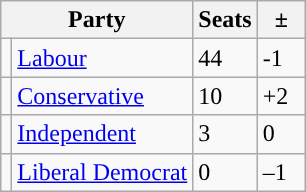<table class="wikitable">
<tr>
<th colspan="2">Party</th>
<th>Seats</th>
<th>  ±  </th>
</tr>
<tr>
<td style="background-color: "></td>
<td><a href='#'>Labour</a></td>
<td>44</td>
<td>-1</td>
</tr>
<tr>
<td style="background-color: "></td>
<td><a href='#'>Conservative</a></td>
<td>10</td>
<td>+2</td>
</tr>
<tr>
<td style="backgrouns-color: "></td>
<td><a href='#'>Independent</a></td>
<td>3</td>
<td>0</td>
</tr>
<tr>
<td style="background-color: "></td>
<td><a href='#'>Liberal Democrat</a></td>
<td>0</td>
<td>–1</td>
</tr>
</table>
